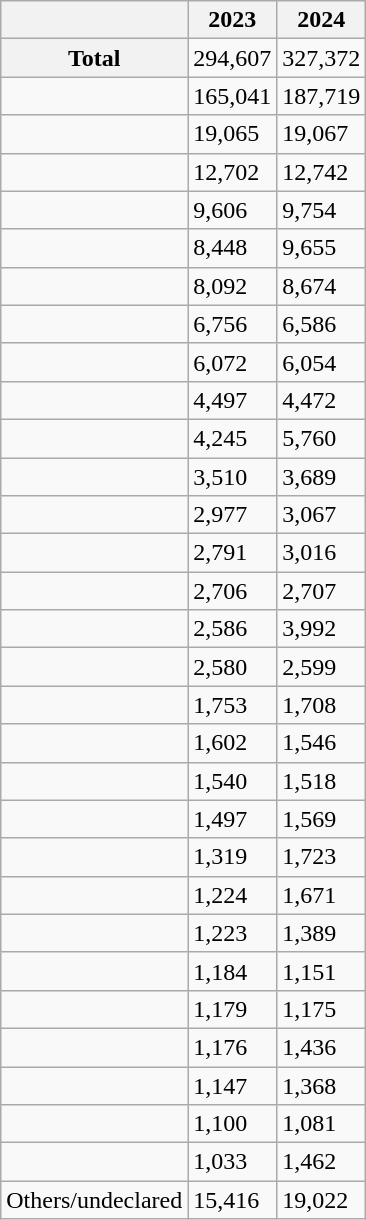<table class="wikitable">
<tr>
<th></th>
<th>2023</th>
<th>2024</th>
</tr>
<tr>
<th>Total</th>
<td>294,607</td>
<td>327,372</td>
</tr>
<tr>
<td></td>
<td>165,041</td>
<td>187,719</td>
</tr>
<tr>
<td></td>
<td>19,065</td>
<td>19,067</td>
</tr>
<tr>
<td></td>
<td>12,702</td>
<td>12,742</td>
</tr>
<tr>
<td></td>
<td>9,606</td>
<td>9,754</td>
</tr>
<tr>
<td></td>
<td>8,448</td>
<td>9,655</td>
</tr>
<tr>
<td></td>
<td>8,092</td>
<td>8,674</td>
</tr>
<tr>
<td></td>
<td>6,756</td>
<td>6,586</td>
</tr>
<tr>
<td></td>
<td>6,072</td>
<td>6,054</td>
</tr>
<tr>
<td></td>
<td>4,497</td>
<td>4,472</td>
</tr>
<tr>
<td></td>
<td>4,245</td>
<td>5,760</td>
</tr>
<tr>
<td></td>
<td>3,510</td>
<td>3,689</td>
</tr>
<tr>
<td></td>
<td>2,977</td>
<td>3,067</td>
</tr>
<tr>
<td></td>
<td>2,791</td>
<td>3,016</td>
</tr>
<tr>
<td></td>
<td>2,706</td>
<td>2,707</td>
</tr>
<tr>
<td></td>
<td>2,586</td>
<td>3,992</td>
</tr>
<tr>
<td></td>
<td>2,580</td>
<td>2,599</td>
</tr>
<tr>
<td></td>
<td>1,753</td>
<td>1,708</td>
</tr>
<tr>
<td></td>
<td>1,602</td>
<td>1,546</td>
</tr>
<tr>
<td></td>
<td>1,540</td>
<td>1,518</td>
</tr>
<tr>
<td></td>
<td>1,497</td>
<td>1,569</td>
</tr>
<tr>
<td></td>
<td>1,319</td>
<td>1,723</td>
</tr>
<tr>
<td></td>
<td>1,224</td>
<td>1,671</td>
</tr>
<tr>
<td></td>
<td>1,223</td>
<td>1,389</td>
</tr>
<tr>
<td></td>
<td>1,184</td>
<td>1,151</td>
</tr>
<tr>
<td></td>
<td>1,179</td>
<td>1,175</td>
</tr>
<tr>
<td></td>
<td>1,176</td>
<td>1,436</td>
</tr>
<tr>
<td></td>
<td>1,147</td>
<td>1,368</td>
</tr>
<tr>
<td></td>
<td>1,100</td>
<td>1,081</td>
</tr>
<tr>
<td></td>
<td>1,033</td>
<td>1,462</td>
</tr>
<tr>
<td>Others/undeclared</td>
<td>15,416</td>
<td>19,022</td>
</tr>
</table>
